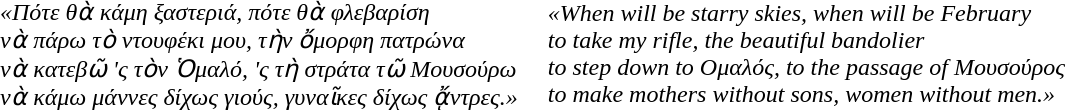<table colspan="2" border="0" cellspacing="4" cellpadding="10" style="border-collapse: collapse;">
<tr style="border: none;">
<td><span><em>«Πότε θὰ κάμη ξαστεριά, πότε θὰ φλεβαρίση<br>νὰ πάρω τὸ ντουφέκι μου, τὴν ὄμορφη πατρώνα<br>νὰ κατεβῶ 'ς τὸν Ὁμαλό, 'ς τὴ στράτα τῶ Μουσούρω<br>νὰ κάμω μάννες δίχως γιούς, γυναῖκες δίχως ᾄντρες.»</em></span></td>
<td><span><em>«When will be starry skies, when will be February<br>to take my rifle, the beautiful bandolier<br>to step down to Ομαλός, to the passage of Μουσούρος<br>to make mothers without sons, women without men.»</em></span></td>
</tr>
</table>
